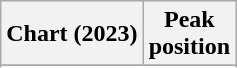<table class="wikitable sortable plainrowheaders" style="text-align:center">
<tr>
<th scope="col">Chart (2023)</th>
<th scope="col">Peak<br>position</th>
</tr>
<tr>
</tr>
<tr>
</tr>
<tr>
</tr>
<tr>
</tr>
</table>
